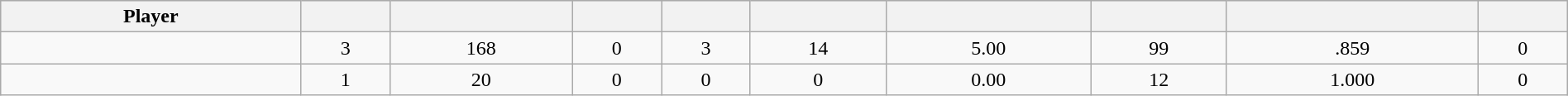<table class="wikitable sortable" style="width:100%;">
<tr style="text-align:center; background:#ddd;">
<th>Player</th>
<th></th>
<th></th>
<th></th>
<th></th>
<th></th>
<th></th>
<th></th>
<th></th>
<th></th>
</tr>
<tr align=center>
<td></td>
<td>3</td>
<td>168</td>
<td>0</td>
<td>3</td>
<td>14</td>
<td>5.00</td>
<td>99</td>
<td>.859</td>
<td>0</td>
</tr>
<tr align=center>
<td></td>
<td>1</td>
<td>20</td>
<td>0</td>
<td>0</td>
<td>0</td>
<td>0.00</td>
<td>12</td>
<td>1.000</td>
<td>0</td>
</tr>
</table>
